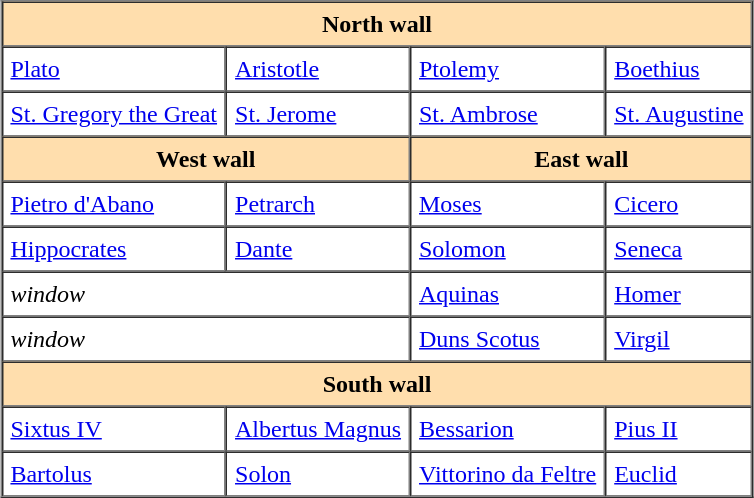<table border="1" cellpadding="5" cellspacing="0" align="center">
<tr>
<th colspan="4" style="background:#ffdead;">North wall</th>
</tr>
<tr>
<td><a href='#'>Plato</a></td>
<td><a href='#'>Aristotle</a></td>
<td><a href='#'>Ptolemy</a></td>
<td><a href='#'>Boethius</a></td>
</tr>
<tr>
<td><a href='#'>St. Gregory the Great</a></td>
<td><a href='#'>St. Jerome</a></td>
<td><a href='#'>St. Ambrose</a></td>
<td><a href='#'>St. Augustine</a></td>
</tr>
<tr>
<th colspan="2" style="background:#ffdead;">West wall</th>
<th colspan="2" style="background:#ffdead;">East wall</th>
</tr>
<tr>
<td><a href='#'>Pietro d'Abano</a></td>
<td><a href='#'>Petrarch</a></td>
<td><a href='#'>Moses</a></td>
<td><a href='#'>Cicero</a></td>
</tr>
<tr>
<td><a href='#'>Hippocrates</a></td>
<td><a href='#'>Dante</a></td>
<td><a href='#'>Solomon</a></td>
<td><a href='#'>Seneca</a></td>
</tr>
<tr>
<td colspan="2"><em>window</em></td>
<td><a href='#'>Aquinas</a></td>
<td><a href='#'>Homer</a></td>
</tr>
<tr>
<td colspan="2"><em>window</em></td>
<td><a href='#'>Duns Scotus</a></td>
<td><a href='#'>Virgil</a></td>
</tr>
<tr>
<th colspan="4" style="background:#ffdead;">South wall</th>
</tr>
<tr>
<td><a href='#'>Sixtus IV</a></td>
<td><a href='#'>Albertus Magnus</a></td>
<td><a href='#'>Bessarion</a></td>
<td><a href='#'>Pius II</a></td>
</tr>
<tr>
<td><a href='#'>Bartolus</a></td>
<td><a href='#'>Solon</a></td>
<td><a href='#'>Vittorino da Feltre</a></td>
<td><a href='#'>Euclid</a></td>
</tr>
<tr>
</tr>
</table>
